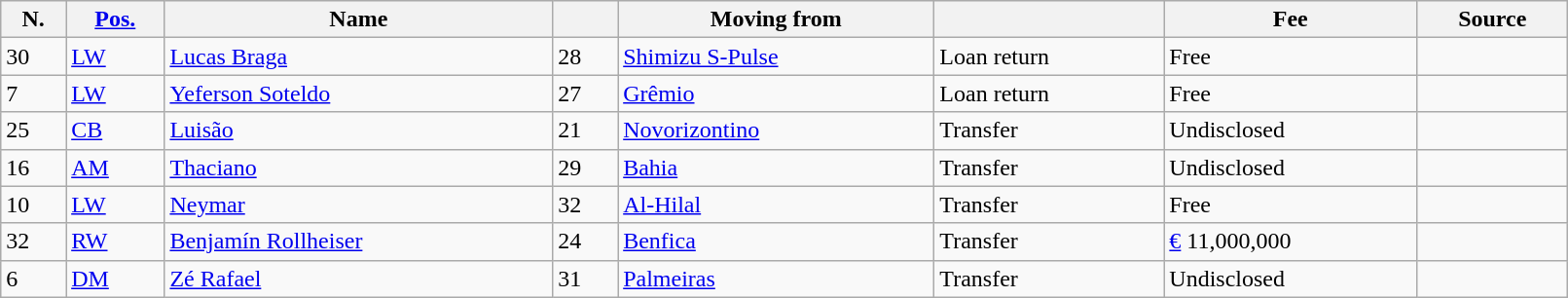<table class="wikitable sortable" style="width:85%; text-align:center; text-align:left;">
<tr>
<th>N.</th>
<th><a href='#'>Pos.</a></th>
<th>Name</th>
<th></th>
<th>Moving from</th>
<th></th>
<th>Fee</th>
<th>Source</th>
</tr>
<tr>
<td>30</td>
<td><a href='#'>LW</a></td>
<td style="text-align:left;"> <a href='#'>Lucas Braga</a></td>
<td>28</td>
<td style="text-align:left;"> <a href='#'>Shimizu S-Pulse</a></td>
<td>Loan return</td>
<td>Free</td>
<td></td>
</tr>
<tr>
<td>7</td>
<td><a href='#'>LW</a></td>
<td style="text-align:left;"> <a href='#'>Yeferson Soteldo</a></td>
<td>27</td>
<td style="text-align:left;"> <a href='#'>Grêmio</a></td>
<td>Loan return</td>
<td>Free</td>
<td></td>
</tr>
<tr>
<td>25</td>
<td><a href='#'>CB</a></td>
<td style="text-align:left;"> <a href='#'>Luisão</a></td>
<td>21</td>
<td style="text-align:left;"> <a href='#'>Novorizontino</a></td>
<td>Transfer</td>
<td>Undisclosed</td>
<td></td>
</tr>
<tr>
<td>16</td>
<td><a href='#'>AM</a></td>
<td style="text-align:left;"> <a href='#'>Thaciano</a></td>
<td>29</td>
<td style="text-align:left;"> <a href='#'>Bahia</a></td>
<td>Transfer</td>
<td>Undisclosed</td>
<td></td>
</tr>
<tr>
<td>10</td>
<td><a href='#'>LW</a></td>
<td style="text-align:left;"> <a href='#'>Neymar</a></td>
<td>32</td>
<td style="text-align:left;"> <a href='#'>Al-Hilal</a></td>
<td>Transfer</td>
<td>Free</td>
<td></td>
</tr>
<tr>
<td>32</td>
<td><a href='#'>RW</a></td>
<td style="text-align:left;"> <a href='#'>Benjamín Rollheiser</a></td>
<td>24</td>
<td style="text-align:left;"> <a href='#'>Benfica</a></td>
<td>Transfer</td>
<td><a href='#'>€</a> 11,000,000</td>
<td></td>
</tr>
<tr>
<td>6</td>
<td><a href='#'>DM</a></td>
<td style="text-align:left;"> <a href='#'>Zé Rafael</a></td>
<td>31</td>
<td style="text-align:left;"> <a href='#'>Palmeiras</a></td>
<td>Transfer</td>
<td>Undisclosed</td>
<td></td>
</tr>
</table>
